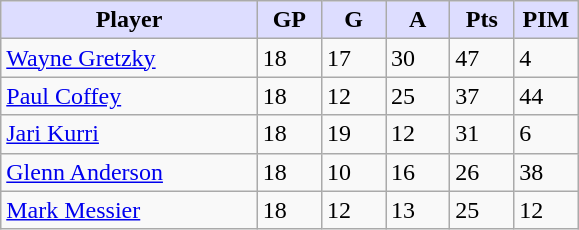<table class="wikitable">
<tr>
<th style="background:#ddf; width:40%;">Player</th>
<th style="background:#ddf; width:10%;">GP</th>
<th style="background:#ddf; width:10%;">G</th>
<th style="background:#ddf; width:10%;">A</th>
<th style="background:#ddf; width:10%;">Pts</th>
<th style="background:#ddf; width:10%;">PIM</th>
</tr>
<tr>
<td><a href='#'>Wayne Gretzky</a></td>
<td>18</td>
<td>17</td>
<td>30</td>
<td>47</td>
<td>4</td>
</tr>
<tr>
<td><a href='#'>Paul Coffey</a></td>
<td>18</td>
<td>12</td>
<td>25</td>
<td>37</td>
<td>44</td>
</tr>
<tr>
<td><a href='#'>Jari Kurri</a></td>
<td>18</td>
<td>19</td>
<td>12</td>
<td>31</td>
<td>6</td>
</tr>
<tr>
<td><a href='#'>Glenn Anderson</a></td>
<td>18</td>
<td>10</td>
<td>16</td>
<td>26</td>
<td>38</td>
</tr>
<tr>
<td><a href='#'>Mark Messier</a></td>
<td>18</td>
<td>12</td>
<td>13</td>
<td>25</td>
<td>12</td>
</tr>
</table>
